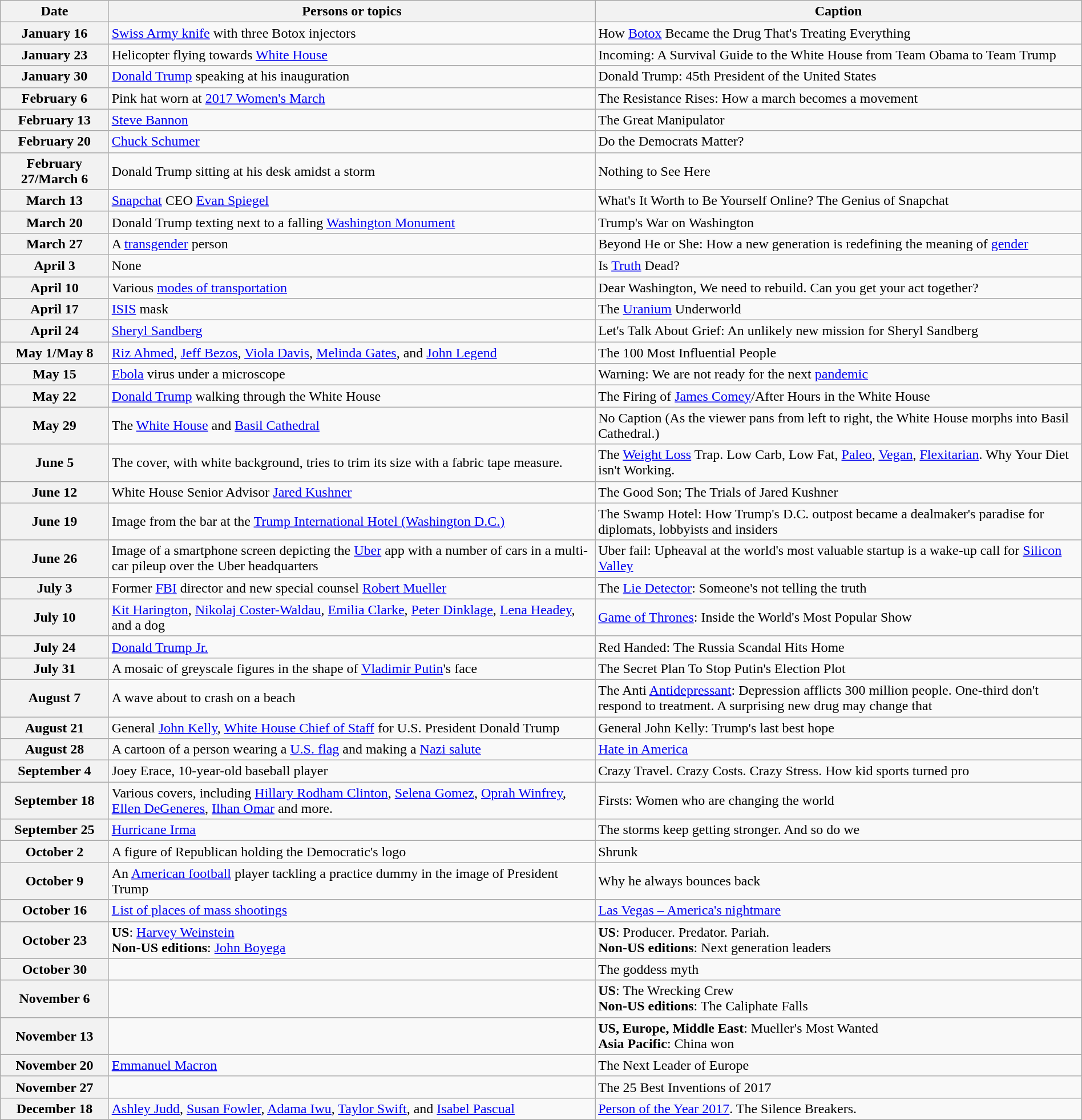<table class="wikitable sortable" style="width:100%;">
<tr>
<th width=10%>Date</th>
<th width=45%>Persons or topics</th>
<th width=45%>Caption</th>
</tr>
<tr>
<th>January 16</th>
<td><a href='#'>Swiss Army knife</a> with three Botox injectors</td>
<td>How <a href='#'>Botox</a> Became the Drug That's Treating Everything</td>
</tr>
<tr>
<th>January 23</th>
<td>Helicopter flying towards <a href='#'>White House</a></td>
<td>Incoming: A Survival Guide to the White House from Team Obama to Team Trump</td>
</tr>
<tr>
<th>January 30</th>
<td><a href='#'>Donald Trump</a> speaking at his inauguration</td>
<td>Donald Trump: 45th President of the United States</td>
</tr>
<tr>
<th>February 6</th>
<td>Pink hat worn at <a href='#'>2017 Women's March</a></td>
<td>The Resistance Rises: How a march becomes a movement</td>
</tr>
<tr>
<th>February 13</th>
<td><a href='#'>Steve Bannon</a></td>
<td>The Great Manipulator</td>
</tr>
<tr>
<th>February 20</th>
<td><a href='#'>Chuck Schumer</a></td>
<td>Do the Democrats Matter?</td>
</tr>
<tr>
<th>February 27/March 6</th>
<td>Donald Trump sitting at his desk amidst a storm</td>
<td>Nothing to See Here</td>
</tr>
<tr>
<th>March 13</th>
<td><a href='#'>Snapchat</a> CEO <a href='#'>Evan Spiegel</a></td>
<td>What's It Worth to Be Yourself Online? The Genius of Snapchat</td>
</tr>
<tr>
<th>March 20</th>
<td>Donald Trump texting next to a falling <a href='#'>Washington Monument</a></td>
<td>Trump's War on Washington</td>
</tr>
<tr>
<th>March 27</th>
<td>A <a href='#'>transgender</a> person</td>
<td>Beyond He or She: How a new generation is redefining the meaning of <a href='#'>gender</a></td>
</tr>
<tr>
<th>April 3</th>
<td>None</td>
<td>Is <a href='#'>Truth</a> Dead?</td>
</tr>
<tr>
<th>April 10</th>
<td>Various <a href='#'>modes of transportation</a></td>
<td>Dear Washington, We need to rebuild. Can you get your act together?</td>
</tr>
<tr>
<th>April 17</th>
<td><a href='#'>ISIS</a> mask</td>
<td>The <a href='#'>Uranium</a> Underworld</td>
</tr>
<tr>
<th>April 24</th>
<td><a href='#'>Sheryl Sandberg</a></td>
<td>Let's Talk About Grief: An unlikely new mission for Sheryl Sandberg</td>
</tr>
<tr>
<th>May 1/May 8</th>
<td><a href='#'>Riz Ahmed</a>, <a href='#'>Jeff Bezos</a>, <a href='#'>Viola Davis</a>, <a href='#'>Melinda Gates</a>, and <a href='#'>John Legend</a></td>
<td>The 100 Most Influential People</td>
</tr>
<tr>
<th>May 15</th>
<td><a href='#'>Ebola</a> virus under a microscope</td>
<td>Warning: We are not ready for the next <a href='#'>pandemic</a></td>
</tr>
<tr>
<th>May 22</th>
<td><a href='#'>Donald Trump</a> walking through the White House</td>
<td>The Firing of <a href='#'>James Comey</a>/After Hours in the White House</td>
</tr>
<tr>
<th>May 29</th>
<td>The <a href='#'>White House</a> and <a href='#'>Basil Cathedral</a></td>
<td>No Caption (As the viewer pans from left to right, the White House morphs into Basil Cathedral.)</td>
</tr>
<tr>
<th>June 5</th>
<td>The cover, with white background, tries to trim its size with a fabric tape measure.</td>
<td>The <a href='#'>Weight Loss</a> Trap. Low Carb, Low Fat, <a href='#'>Paleo</a>, <a href='#'>Vegan</a>, <a href='#'>Flexitarian</a>. Why Your Diet isn't Working.</td>
</tr>
<tr>
<th>June 12</th>
<td>White House Senior Advisor <a href='#'>Jared Kushner</a></td>
<td>The Good Son; The Trials of Jared Kushner</td>
</tr>
<tr>
<th>June 19</th>
<td>Image from the bar at the <a href='#'>Trump International Hotel (Washington D.C.)</a></td>
<td>The Swamp Hotel: How Trump's D.C. outpost became a dealmaker's paradise for diplomats, lobbyists and insiders</td>
</tr>
<tr>
<th>June 26</th>
<td>Image of a smartphone screen depicting the <a href='#'>Uber</a> app with a number of cars in a multi-car pileup over the Uber headquarters</td>
<td>Uber fail: Upheaval at the world's most valuable startup is a wake-up call for <a href='#'>Silicon Valley</a></td>
</tr>
<tr>
<th>July 3</th>
<td>Former <a href='#'>FBI</a> director and new special counsel <a href='#'>Robert Mueller</a></td>
<td>The <a href='#'>Lie Detector</a>: Someone's not telling the truth</td>
</tr>
<tr>
<th>July 10</th>
<td><a href='#'>Kit Harington</a>, <a href='#'>Nikolaj Coster-Waldau</a>, <a href='#'>Emilia Clarke</a>, <a href='#'>Peter Dinklage</a>, <a href='#'>Lena Headey</a>, and a dog</td>
<td><a href='#'>Game of Thrones</a>: Inside the World's Most Popular Show</td>
</tr>
<tr>
<th>July 24</th>
<td><a href='#'>Donald Trump Jr.</a></td>
<td>Red Handed: The Russia Scandal Hits Home</td>
</tr>
<tr>
<th>July 31</th>
<td>A mosaic of greyscale figures in the shape of <a href='#'>Vladimir Putin</a>'s face</td>
<td>The Secret Plan To Stop Putin's Election Plot</td>
</tr>
<tr>
<th>August 7</th>
<td>A wave about to crash on a beach</td>
<td>The Anti <a href='#'>Antidepressant</a>: Depression afflicts 300 million people. One-third don't respond to treatment. A surprising new drug may change that</td>
</tr>
<tr>
<th>August 21</th>
<td>General <a href='#'>John Kelly</a>, <a href='#'>White House Chief of Staff</a> for U.S. President Donald Trump</td>
<td>General John Kelly: Trump's last best hope</td>
</tr>
<tr>
<th>August 28</th>
<td>A cartoon of a person wearing a <a href='#'>U.S. flag</a> and making a <a href='#'>Nazi salute</a></td>
<td><a href='#'>Hate in America</a></td>
</tr>
<tr>
<th>September 4</th>
<td>Joey Erace, 10-year-old baseball player</td>
<td>Crazy Travel. Crazy Costs. Crazy Stress. How kid sports turned pro</td>
</tr>
<tr>
<th>September 18</th>
<td>Various covers, including <a href='#'>Hillary Rodham Clinton</a>, <a href='#'>Selena Gomez</a>, <a href='#'>Oprah Winfrey</a>, <a href='#'>Ellen DeGeneres</a>, <a href='#'>Ilhan Omar</a> and more.</td>
<td>Firsts: Women who are changing the world</td>
</tr>
<tr>
<th>September 25</th>
<td><a href='#'>Hurricane Irma</a></td>
<td>The storms keep getting stronger. And so do we</td>
</tr>
<tr>
<th>October 2</th>
<td>A figure of Republican holding the Democratic's logo</td>
<td>Shrunk</td>
</tr>
<tr>
<th>October 9</th>
<td>An <a href='#'>American football</a> player tackling a practice dummy in the image of President Trump</td>
<td>Why he always bounces back</td>
</tr>
<tr>
<th>October 16</th>
<td><a href='#'>List of places of mass shootings</a></td>
<td><a href='#'>Las Vegas – America's nightmare</a></td>
</tr>
<tr>
<th>October 23</th>
<td><strong>US</strong>: <a href='#'>Harvey Weinstein</a><br><strong>Non-US editions</strong>: <a href='#'>John Boyega</a></td>
<td><strong>US</strong>: Producer. Predator. Pariah.<br><strong>Non-US editions</strong>: Next generation leaders</td>
</tr>
<tr>
<th>October 30</th>
<td></td>
<td>The goddess myth</td>
</tr>
<tr>
<th>November 6</th>
<td></td>
<td><strong>US</strong>: The Wrecking Crew<br><strong>Non-US editions</strong>: The Caliphate Falls</td>
</tr>
<tr>
<th>November 13</th>
<td></td>
<td><strong>US, Europe, Middle East</strong>: Mueller's Most Wanted<br><strong>Asia Pacific</strong>: China won</td>
</tr>
<tr>
<th>November 20</th>
<td><a href='#'>Emmanuel Macron</a></td>
<td>The Next Leader of Europe</td>
</tr>
<tr>
<th>November 27</th>
<td></td>
<td>The 25 Best Inventions of 2017</td>
</tr>
<tr>
<th>December 18</th>
<td><a href='#'>Ashley Judd</a>, <a href='#'>Susan Fowler</a>, <a href='#'>Adama Iwu</a>, <a href='#'>Taylor Swift</a>, and <a href='#'>Isabel Pascual</a></td>
<td><a href='#'>Person of the Year 2017</a>. The Silence Breakers.</td>
</tr>
</table>
